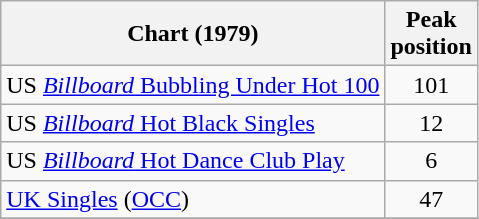<table class="wikitable sortable">
<tr>
<th>Chart (1979)</th>
<th>Peak<br>position</th>
</tr>
<tr>
<td>US <a href='#'><em>Billboard</em> Bubbling Under Hot 100</a></td>
<td style="text-align:center;">101</td>
</tr>
<tr>
<td>US <a href='#'><em>Billboard</em> Hot Black Singles</a></td>
<td style="text-align:center;">12</td>
</tr>
<tr>
<td>US <a href='#'><em>Billboard</em> Hot Dance Club Play</a></td>
<td style="text-align:center;">6</td>
</tr>
<tr>
<td><a href='#'>UK Singles</a> (<a href='#'>OCC</a>)</td>
<td style="text-align:center;">47</td>
</tr>
<tr>
</tr>
</table>
